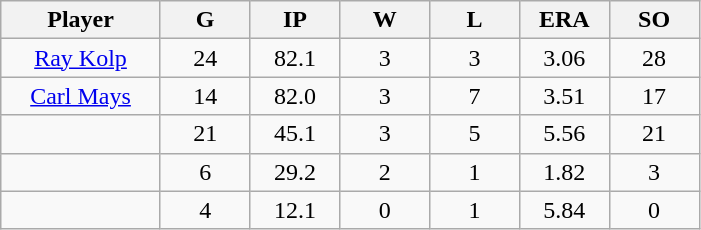<table class="wikitable sortable">
<tr>
<th bgcolor="#DDDDFF" width="16%">Player</th>
<th bgcolor="#DDDDFF" width="9%">G</th>
<th bgcolor="#DDDDFF" width="9%">IP</th>
<th bgcolor="#DDDDFF" width="9%">W</th>
<th bgcolor="#DDDDFF" width="9%">L</th>
<th bgcolor="#DDDDFF" width="9%">ERA</th>
<th bgcolor="#DDDDFF" width="9%">SO</th>
</tr>
<tr align="center">
<td><a href='#'>Ray Kolp</a></td>
<td>24</td>
<td>82.1</td>
<td>3</td>
<td>3</td>
<td>3.06</td>
<td>28</td>
</tr>
<tr align="center">
<td><a href='#'>Carl Mays</a></td>
<td>14</td>
<td>82.0</td>
<td>3</td>
<td>7</td>
<td>3.51</td>
<td>17</td>
</tr>
<tr align="center">
<td></td>
<td>21</td>
<td>45.1</td>
<td>3</td>
<td>5</td>
<td>5.56</td>
<td>21</td>
</tr>
<tr align="center">
<td></td>
<td>6</td>
<td>29.2</td>
<td>2</td>
<td>1</td>
<td>1.82</td>
<td>3</td>
</tr>
<tr align="center">
<td></td>
<td>4</td>
<td>12.1</td>
<td>0</td>
<td>1</td>
<td>5.84</td>
<td>0</td>
</tr>
</table>
